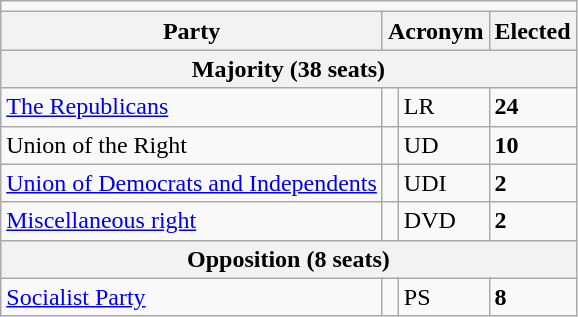<table class="wikitable">
<tr>
<td colspan="4"></td>
</tr>
<tr>
<th>Party</th>
<th colspan="2">Acronym</th>
<th>Elected</th>
</tr>
<tr>
<th colspan="4"><strong>Majority</strong> (38 seats)</th>
</tr>
<tr>
<td><a href='#'>The Republicans</a></td>
<td></td>
<td>LR</td>
<td><strong>24</strong></td>
</tr>
<tr>
<td>Union of the Right</td>
<td></td>
<td>UD</td>
<td><strong>10</strong></td>
</tr>
<tr>
<td><a href='#'>Union of Democrats and Independents</a></td>
<td></td>
<td>UDI</td>
<td><strong>2</strong></td>
</tr>
<tr>
<td><a href='#'>Miscellaneous right</a></td>
<td></td>
<td>DVD</td>
<td><strong>2</strong></td>
</tr>
<tr>
<th colspan="4"><strong>Opposition</strong> (8 seats)</th>
</tr>
<tr>
<td><a href='#'>Socialist Party</a></td>
<td></td>
<td>PS</td>
<td><strong>8</strong></td>
</tr>
</table>
